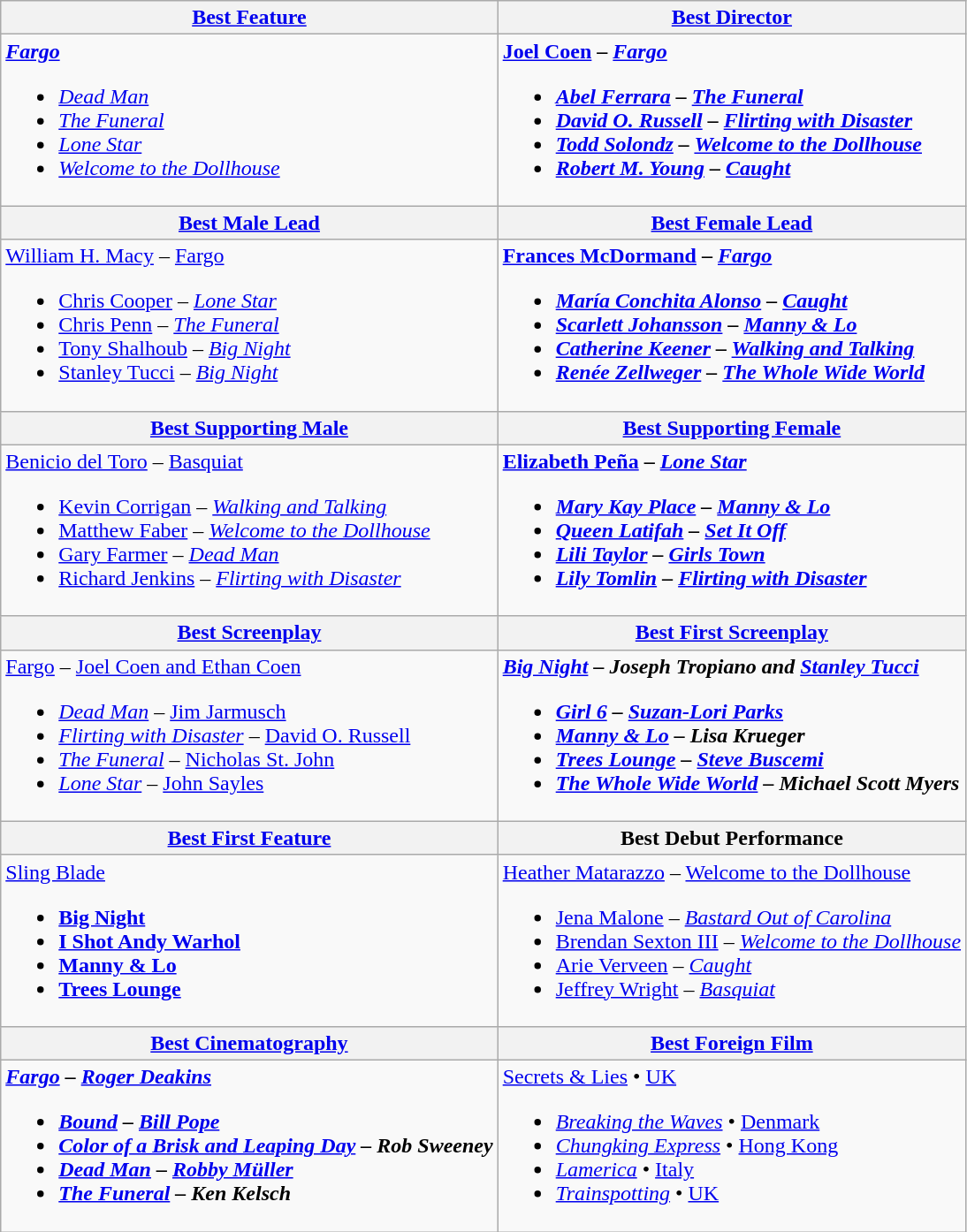<table class="wikitable">
<tr>
<th><a href='#'>Best Feature</a></th>
<th><a href='#'>Best Director</a></th>
</tr>
<tr>
<td><strong><em><a href='#'>Fargo</a></em></strong><br><ul><li><em><a href='#'>Dead Man</a></em></li><li><em><a href='#'>The Funeral</a></em></li><li><em><a href='#'>Lone Star</a></em></li><li><em><a href='#'>Welcome to the Dollhouse</a></em></li></ul></td>
<td><strong><a href='#'>Joel Coen</a> – <em><a href='#'>Fargo</a><strong><em><br><ul><li><a href='#'>Abel Ferrara</a> – </em><a href='#'>The Funeral</a><em></li><li><a href='#'>David O. Russell</a> – </em><a href='#'>Flirting with Disaster</a><em></li><li><a href='#'>Todd Solondz</a> – </em><a href='#'>Welcome to the Dollhouse</a><em></li><li><a href='#'>Robert M. Young</a> – </em><a href='#'>Caught</a><em></li></ul></td>
</tr>
<tr>
<th><a href='#'>Best Male Lead</a></th>
<th><a href='#'>Best Female Lead</a></th>
</tr>
<tr>
<td></strong><a href='#'>William H. Macy</a> – </em><a href='#'>Fargo</a></em></strong><br><ul><li><a href='#'>Chris Cooper</a> – <em><a href='#'>Lone Star</a></em></li><li><a href='#'>Chris Penn</a> – <em><a href='#'>The Funeral</a></em></li><li><a href='#'>Tony Shalhoub</a> – <em><a href='#'>Big Night</a></em></li><li><a href='#'>Stanley Tucci</a> – <em><a href='#'>Big Night</a></em></li></ul></td>
<td><strong><a href='#'>Frances McDormand</a> – <em><a href='#'>Fargo</a><strong><em><br><ul><li><a href='#'>María Conchita Alonso</a> – </em><a href='#'>Caught</a><em></li><li><a href='#'>Scarlett Johansson</a> – </em><a href='#'>Manny & Lo</a><em></li><li><a href='#'>Catherine Keener</a> – </em><a href='#'>Walking and Talking</a><em></li><li><a href='#'>Renée Zellweger</a> – </em><a href='#'>The Whole Wide World</a><em></li></ul></td>
</tr>
<tr>
<th><a href='#'>Best Supporting Male</a></th>
<th><a href='#'>Best Supporting Female</a></th>
</tr>
<tr>
<td></strong><a href='#'>Benicio del Toro</a> – </em><a href='#'>Basquiat</a></em></strong><br><ul><li><a href='#'>Kevin Corrigan</a> – <em><a href='#'>Walking and Talking</a></em></li><li><a href='#'>Matthew Faber</a> – <em><a href='#'>Welcome to the Dollhouse</a></em></li><li><a href='#'>Gary Farmer</a> – <em><a href='#'>Dead Man</a></em></li><li><a href='#'>Richard Jenkins</a> – <em><a href='#'>Flirting with Disaster</a></em></li></ul></td>
<td><strong><a href='#'>Elizabeth Peña</a> – <em><a href='#'>Lone Star</a><strong><em><br><ul><li><a href='#'>Mary Kay Place</a> – </em><a href='#'>Manny & Lo</a><em></li><li><a href='#'>Queen Latifah</a> – </em><a href='#'>Set It Off</a><em></li><li><a href='#'>Lili Taylor</a> – </em><a href='#'>Girls Town</a><em></li><li><a href='#'>Lily Tomlin</a> – </em><a href='#'>Flirting with Disaster</a><em></li></ul></td>
</tr>
<tr>
<th><a href='#'>Best Screenplay</a></th>
<th><a href='#'>Best First Screenplay</a></th>
</tr>
<tr>
<td></em></strong><a href='#'>Fargo</a></em> – <a href='#'>Joel Coen and Ethan Coen</a></strong><br><ul><li><em><a href='#'>Dead Man</a></em> – <a href='#'>Jim Jarmusch</a></li><li><em><a href='#'>Flirting with Disaster</a></em> – <a href='#'>David O. Russell</a></li><li><em><a href='#'>The Funeral</a></em> – <a href='#'>Nicholas St. John</a></li><li><em><a href='#'>Lone Star</a></em> – <a href='#'>John Sayles</a></li></ul></td>
<td><strong><em><a href='#'>Big Night</a><em> – Joseph Tropiano and <a href='#'>Stanley Tucci</a><strong><br><ul><li></em><a href='#'>Girl 6</a><em> – <a href='#'>Suzan-Lori Parks</a></li><li></em><a href='#'>Manny & Lo</a><em> – Lisa Krueger</li><li></em><a href='#'>Trees Lounge</a><em> – <a href='#'>Steve Buscemi</a></li><li></em><a href='#'>The Whole Wide World</a><em> – Michael Scott Myers</li></ul></td>
</tr>
<tr>
<th><a href='#'>Best First Feature</a></th>
<th>Best Debut Performance</th>
</tr>
<tr>
<td></em></strong><a href='#'>Sling Blade</a><strong><em><br><ul><li></em><a href='#'>Big Night</a><em></li><li></em><a href='#'>I Shot Andy Warhol</a><em></li><li></em><a href='#'>Manny & Lo</a><em></li><li></em><a href='#'>Trees Lounge</a><em></li></ul></td>
<td></strong><a href='#'>Heather Matarazzo</a> – </em><a href='#'>Welcome to the Dollhouse</a></em></strong><br><ul><li><a href='#'>Jena Malone</a> – <em><a href='#'>Bastard Out of Carolina</a></em></li><li><a href='#'>Brendan Sexton III</a> – <em><a href='#'>Welcome to the Dollhouse</a></em></li><li><a href='#'>Arie Verveen</a> – <em><a href='#'>Caught</a></em></li><li><a href='#'>Jeffrey Wright</a> – <em><a href='#'>Basquiat</a></em></li></ul></td>
</tr>
<tr>
<th><a href='#'>Best Cinematography</a></th>
<th><a href='#'>Best Foreign Film</a></th>
</tr>
<tr>
<td><strong><em><a href='#'>Fargo</a><em> – <a href='#'>Roger Deakins</a><strong><br><ul><li></em><a href='#'>Bound</a><em> – <a href='#'>Bill Pope</a></li><li></em><a href='#'>Color of a Brisk and Leaping Day</a><em> – Rob Sweeney</li><li></em><a href='#'>Dead Man</a><em> – <a href='#'>Robby Müller</a></li><li></em><a href='#'>The Funeral</a><em> – Ken Kelsch</li></ul></td>
<td></em></strong><a href='#'>Secrets & Lies</a></em> • <a href='#'>UK</a></strong><br><ul><li><em><a href='#'>Breaking the Waves</a></em> • <a href='#'>Denmark</a></li><li><em><a href='#'>Chungking Express</a></em> • <a href='#'>Hong Kong</a></li><li><em><a href='#'>Lamerica</a></em> • <a href='#'>Italy</a></li><li><em><a href='#'>Trainspotting</a></em> • <a href='#'>UK</a></li></ul></td>
</tr>
</table>
